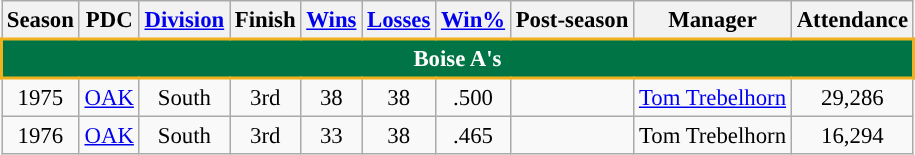<table class="wikitable" style="text-align:center; font-size:95%">
<tr>
<th scope="col">Season</th>
<th scope="col">PDC</th>
<th scope="col"><a href='#'>Division</a></th>
<th scope="col">Finish</th>
<th scope="col"><a href='#'>Wins</a></th>
<th scope="col"><a href='#'>Losses</a></th>
<th scope="col"><a href='#'>Win%</a></th>
<th scope="col">Post-season</th>
<th scope="col">Manager</th>
<th scope="col">Attendance</th>
</tr>
<tr>
<td align="center" colspan="11" style="background: #007444; color: white; border:2px solid #EFB21E"><strong>Boise A's</strong></td>
</tr>
<tr>
<td>1975</td>
<td><a href='#'>OAK</a></td>
<td>South</td>
<td>3rd</td>
<td>38</td>
<td>38</td>
<td>.500</td>
<td></td>
<td><a href='#'>Tom Trebelhorn</a></td>
<td>29,286</td>
</tr>
<tr>
<td>1976</td>
<td><a href='#'>OAK</a></td>
<td>South</td>
<td>3rd</td>
<td>33</td>
<td>38</td>
<td>.465</td>
<td></td>
<td>Tom Trebelhorn</td>
<td>16,294</td>
</tr>
</table>
